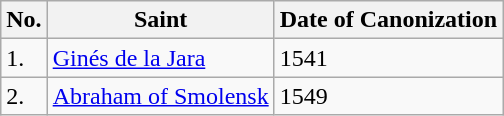<table class="wikitable">
<tr>
<th>No.</th>
<th>Saint</th>
<th>Date of Canonization</th>
</tr>
<tr>
<td>1.</td>
<td><a href='#'>Ginés de la Jara</a></td>
<td>1541</td>
</tr>
<tr>
<td>2.</td>
<td><a href='#'>Abraham of Smolensk</a></td>
<td>1549</td>
</tr>
</table>
